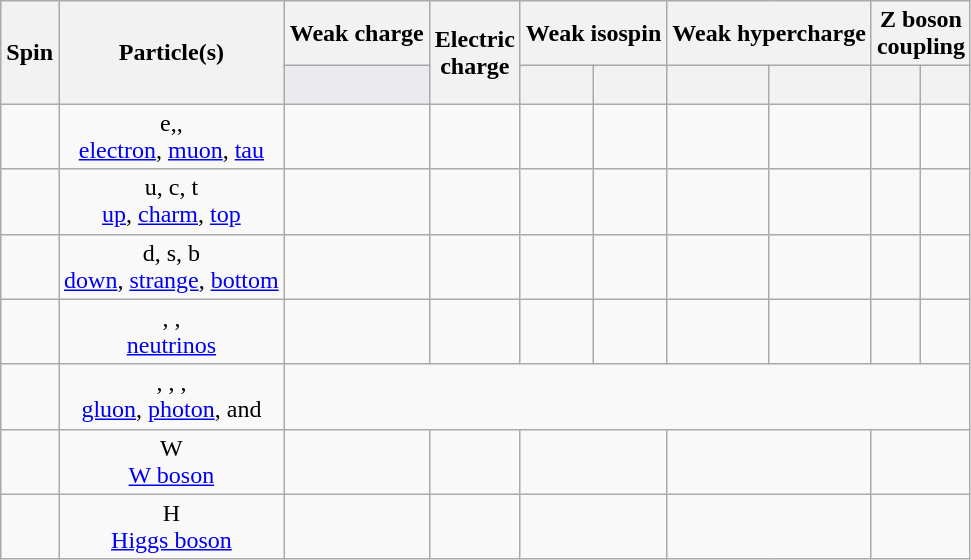<table class="wikitable"  style="text-align:center;">
<tr>
<th rowspan="3">Spin<br></th>
<th rowspan="3">Particle(s)</th>
<th rowspan="2">Weak charge <br></th>
<th rowspan="3">Electric<br>charge<br></th>
<th colspan="2" rowspan="2">Weak isospin <br></th>
<th colspan="2" rowspan="2">Weak hypercharge <br></th>
<th colspan="2">Z boson<br>coupling</th>
</tr>
<tr>
<th rowspan="2"><br> </th>
<th rowspan="2"><br> </th>
</tr>
<tr>
<td style="background:#EBEBEF;"></td>
<th></th>
<th></th>
<th></th>
<th></th>
</tr>
<tr>
<td></td>
<td>e,,  <br> <a href='#'>electron</a>, <a href='#'>muon</a>, <a href='#'>tau</a></td>
<td></td>
<td></td>
<td></td>
<td></td>
<td></td>
<td></td>
<td></td>
<td></td>
</tr>
<tr>
<td></td>
<td>u, c, t <br> <a href='#'>up</a>, <a href='#'>charm</a>, <a href='#'>top</a></td>
<td></td>
<td></td>
<td></td>
<td></td>
<td></td>
<td></td>
<td></td>
<td></td>
</tr>
<tr>
<td></td>
<td>d, s, b <br> <a href='#'>down</a>, <a href='#'>strange</a>, <a href='#'>bottom</a></td>
<td></td>
<td></td>
<td></td>
<td></td>
<td></td>
<td></td>
<td></td>
<td></td>
</tr>
<tr>
<td></td>
<td>, ,  <br> <a href='#'>neutrinos</a></td>
<td></td>
<td></td>
<td></td>
<td></td>
<td></td>
<td></td>
<td></td>
<td></td>
</tr>
<tr>
<td></td>
<td>, , ,<br> <a href='#'>gluon</a>, <a href='#'>photon</a>, and </td>
<td colspan="8"></td>
</tr>
<tr>
<td></td>
<td>W <br> <a href='#'>W boson</a></td>
<td></td>
<td></td>
<td colspan="2"></td>
<td colspan="2"></td>
<td colspan="2"></td>
</tr>
<tr>
<td></td>
<td>H <br> <a href='#'>Higgs boson</a></td>
<td></td>
<td></td>
<td colspan="2"></td>
<td colspan="2"></td>
<td colspan="2"></td>
</tr>
</table>
